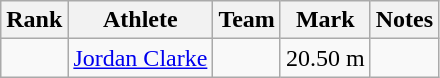<table class="wikitable sortable">
<tr>
<th>Rank</th>
<th>Athlete</th>
<th>Team</th>
<th>Mark</th>
<th>Notes</th>
</tr>
<tr>
<td align=center></td>
<td><a href='#'>Jordan Clarke</a></td>
<td></td>
<td>20.50 m</td>
<td></td>
</tr>
</table>
